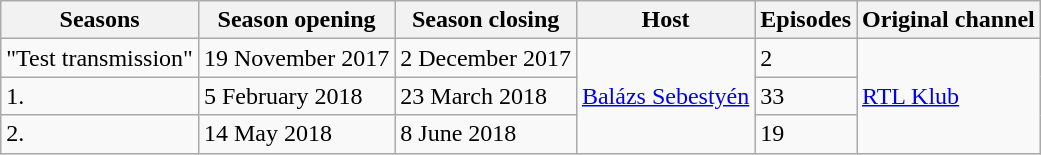<table class="wikitable">
<tr>
<th>Seasons</th>
<th>Season opening</th>
<th>Season closing</th>
<th>Host</th>
<th>Episodes</th>
<th>Original channel</th>
</tr>
<tr>
<td>"Test transmission"</td>
<td>19 November 2017</td>
<td>2 December 2017</td>
<td rowspan="3"><a href='#'>Balázs Sebestyén</a></td>
<td rowspan="1">2</td>
<td rowspan="3"><a href='#'>RTL Klub</a></td>
</tr>
<tr>
<td>1.</td>
<td>5 February 2018</td>
<td>23 March 2018</td>
<td rowspan="1">33</td>
</tr>
<tr>
<td>2.</td>
<td>14 May 2018</td>
<td>8 June 2018</td>
<td rowspan="1">19</td>
</tr>
</table>
